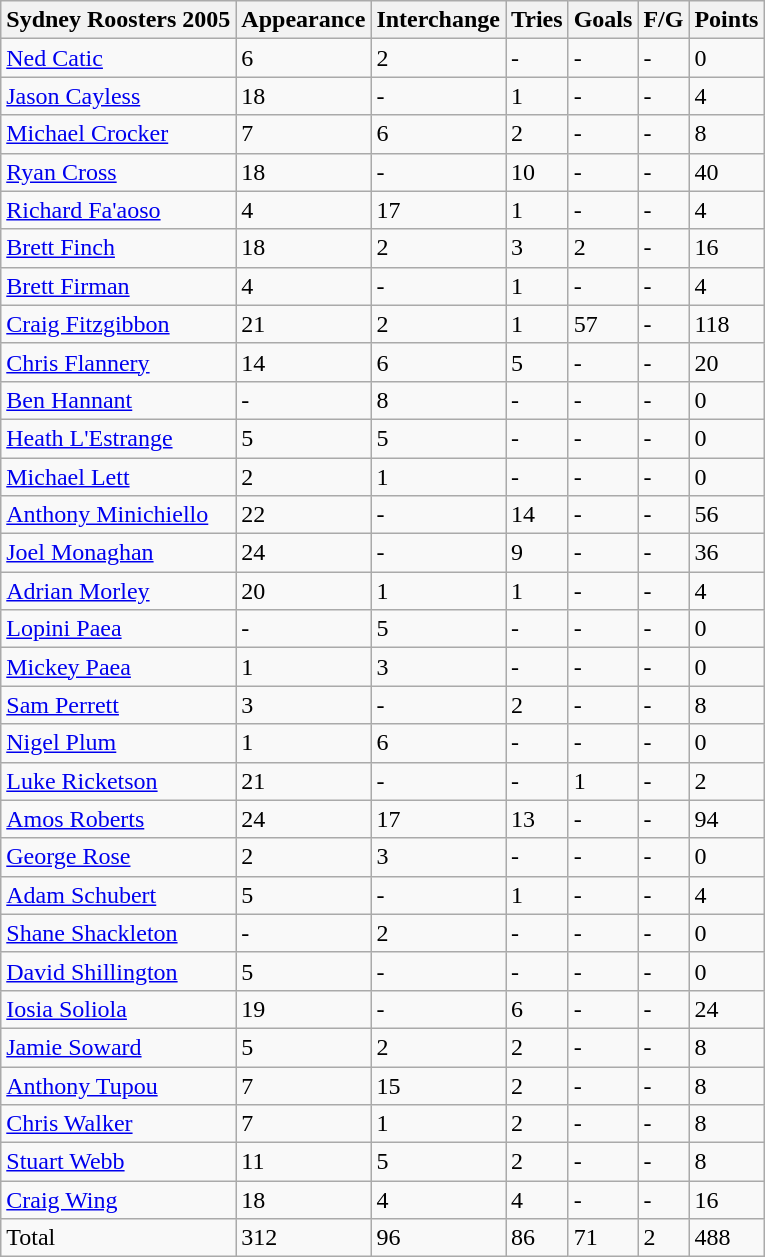<table class="wikitable">
<tr>
<th>Sydney Roosters 2005</th>
<th>Appearance</th>
<th>Interchange</th>
<th>Tries</th>
<th>Goals</th>
<th>F/G</th>
<th>Points</th>
</tr>
<tr>
<td><a href='#'>Ned Catic</a></td>
<td>6</td>
<td>2</td>
<td>-</td>
<td>-</td>
<td>-</td>
<td>0</td>
</tr>
<tr>
<td><a href='#'>Jason Cayless</a></td>
<td>18</td>
<td>-</td>
<td>1</td>
<td>-</td>
<td>-</td>
<td>4</td>
</tr>
<tr>
<td><a href='#'>Michael Crocker</a></td>
<td>7</td>
<td>6</td>
<td>2</td>
<td>-</td>
<td>-</td>
<td>8</td>
</tr>
<tr>
<td><a href='#'>Ryan Cross</a></td>
<td>18</td>
<td>-</td>
<td>10</td>
<td>-</td>
<td>-</td>
<td>40</td>
</tr>
<tr>
<td><a href='#'>Richard Fa'aoso</a></td>
<td>4</td>
<td>17</td>
<td>1</td>
<td>-</td>
<td>-</td>
<td>4</td>
</tr>
<tr>
<td><a href='#'>Brett Finch</a></td>
<td>18</td>
<td>2</td>
<td>3</td>
<td>2</td>
<td>-</td>
<td>16</td>
</tr>
<tr>
<td><a href='#'>Brett Firman</a></td>
<td>4</td>
<td>-</td>
<td>1</td>
<td>-</td>
<td>-</td>
<td>4</td>
</tr>
<tr>
<td><a href='#'>Craig Fitzgibbon</a></td>
<td>21</td>
<td>2</td>
<td>1</td>
<td>57</td>
<td>-</td>
<td>118</td>
</tr>
<tr>
<td><a href='#'>Chris Flannery</a></td>
<td>14</td>
<td>6</td>
<td>5</td>
<td>-</td>
<td>-</td>
<td>20</td>
</tr>
<tr>
<td><a href='#'>Ben Hannant</a></td>
<td>-</td>
<td>8</td>
<td>-</td>
<td>-</td>
<td>-</td>
<td>0</td>
</tr>
<tr>
<td><a href='#'>Heath L'Estrange</a></td>
<td>5</td>
<td>5</td>
<td>-</td>
<td>-</td>
<td>-</td>
<td>0</td>
</tr>
<tr>
<td><a href='#'>Michael Lett</a></td>
<td>2</td>
<td>1</td>
<td>-</td>
<td>-</td>
<td>-</td>
<td>0</td>
</tr>
<tr>
<td><a href='#'>Anthony Minichiello</a></td>
<td>22</td>
<td>-</td>
<td>14</td>
<td>-</td>
<td>-</td>
<td>56</td>
</tr>
<tr>
<td><a href='#'>Joel Monaghan</a></td>
<td>24</td>
<td>-</td>
<td>9</td>
<td>-</td>
<td>-</td>
<td>36</td>
</tr>
<tr>
<td><a href='#'>Adrian Morley</a></td>
<td>20</td>
<td>1</td>
<td>1</td>
<td>-</td>
<td>-</td>
<td>4</td>
</tr>
<tr>
<td><a href='#'>Lopini Paea</a></td>
<td>-</td>
<td>5</td>
<td>-</td>
<td>-</td>
<td>-</td>
<td>0</td>
</tr>
<tr>
<td><a href='#'>Mickey Paea</a></td>
<td>1</td>
<td>3</td>
<td>-</td>
<td>-</td>
<td>-</td>
<td>0</td>
</tr>
<tr>
<td><a href='#'>Sam Perrett</a></td>
<td>3</td>
<td>-</td>
<td>2</td>
<td>-</td>
<td>-</td>
<td>8</td>
</tr>
<tr>
<td><a href='#'>Nigel Plum</a></td>
<td>1</td>
<td>6</td>
<td>-</td>
<td>-</td>
<td>-</td>
<td>0</td>
</tr>
<tr>
<td><a href='#'>Luke Ricketson</a></td>
<td>21</td>
<td>-</td>
<td>-</td>
<td>1</td>
<td>-</td>
<td>2</td>
</tr>
<tr>
<td><a href='#'>Amos Roberts</a></td>
<td>24</td>
<td>17</td>
<td>13</td>
<td>-</td>
<td>-</td>
<td>94</td>
</tr>
<tr>
<td><a href='#'>George Rose</a></td>
<td>2</td>
<td>3</td>
<td>-</td>
<td>-</td>
<td>-</td>
<td>0</td>
</tr>
<tr>
<td><a href='#'>Adam Schubert</a></td>
<td>5</td>
<td>-</td>
<td>1</td>
<td>-</td>
<td>-</td>
<td>4</td>
</tr>
<tr>
<td><a href='#'>Shane Shackleton</a></td>
<td>-</td>
<td>2</td>
<td>-</td>
<td>-</td>
<td>-</td>
<td>0</td>
</tr>
<tr>
<td><a href='#'>David Shillington</a></td>
<td>5</td>
<td>-</td>
<td>-</td>
<td>-</td>
<td>-</td>
<td>0</td>
</tr>
<tr>
<td><a href='#'>Iosia Soliola</a></td>
<td>19</td>
<td>-</td>
<td>6</td>
<td>-</td>
<td>-</td>
<td>24</td>
</tr>
<tr>
<td><a href='#'>Jamie Soward</a></td>
<td>5</td>
<td>2</td>
<td>2</td>
<td>-</td>
<td>-</td>
<td>8</td>
</tr>
<tr>
<td><a href='#'>Anthony Tupou</a></td>
<td>7</td>
<td>15</td>
<td>2</td>
<td>-</td>
<td>-</td>
<td>8</td>
</tr>
<tr>
<td><a href='#'>Chris Walker</a></td>
<td>7</td>
<td>1</td>
<td>2</td>
<td>-</td>
<td>-</td>
<td>8</td>
</tr>
<tr>
<td><a href='#'>Stuart Webb</a></td>
<td>11</td>
<td>5</td>
<td>2</td>
<td>-</td>
<td>-</td>
<td>8</td>
</tr>
<tr>
<td><a href='#'>Craig Wing</a></td>
<td>18</td>
<td>4</td>
<td>4</td>
<td>-</td>
<td>-</td>
<td>16</td>
</tr>
<tr>
<td>Total</td>
<td>312</td>
<td>96</td>
<td>86</td>
<td>71</td>
<td>2</td>
<td>488</td>
</tr>
</table>
